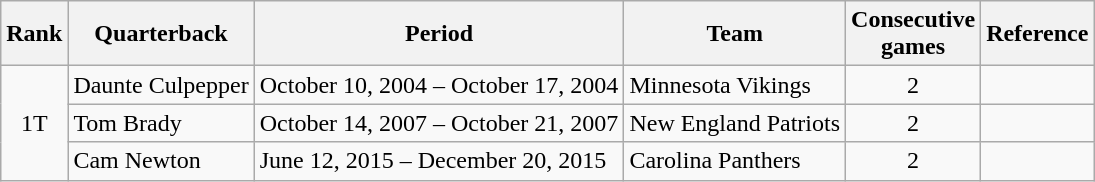<table class="wikitable">
<tr>
<th>Rank</th>
<th>Quarterback</th>
<th>Period</th>
<th>Team</th>
<th>Consecutive<br>games</th>
<th>Reference</th>
</tr>
<tr>
<td style="text-align:center;" rowspan="3">1T</td>
<td>Daunte Culpepper</td>
<td>October 10, 2004 – October 17, 2004</td>
<td>Minnesota Vikings</td>
<td style="text-align:center;">2</td>
<td style="text-align:center;"></td>
</tr>
<tr>
<td>Tom Brady</td>
<td>October 14, 2007 – October 21, 2007</td>
<td>New England Patriots</td>
<td style="text-align:center;">2</td>
<td style="text-align:center;"></td>
</tr>
<tr>
<td>Cam Newton</td>
<td>June 12, 2015 – December 20, 2015</td>
<td>Carolina Panthers</td>
<td style="text-align:center;">2</td>
<td style="text-align:center;"></td>
</tr>
</table>
